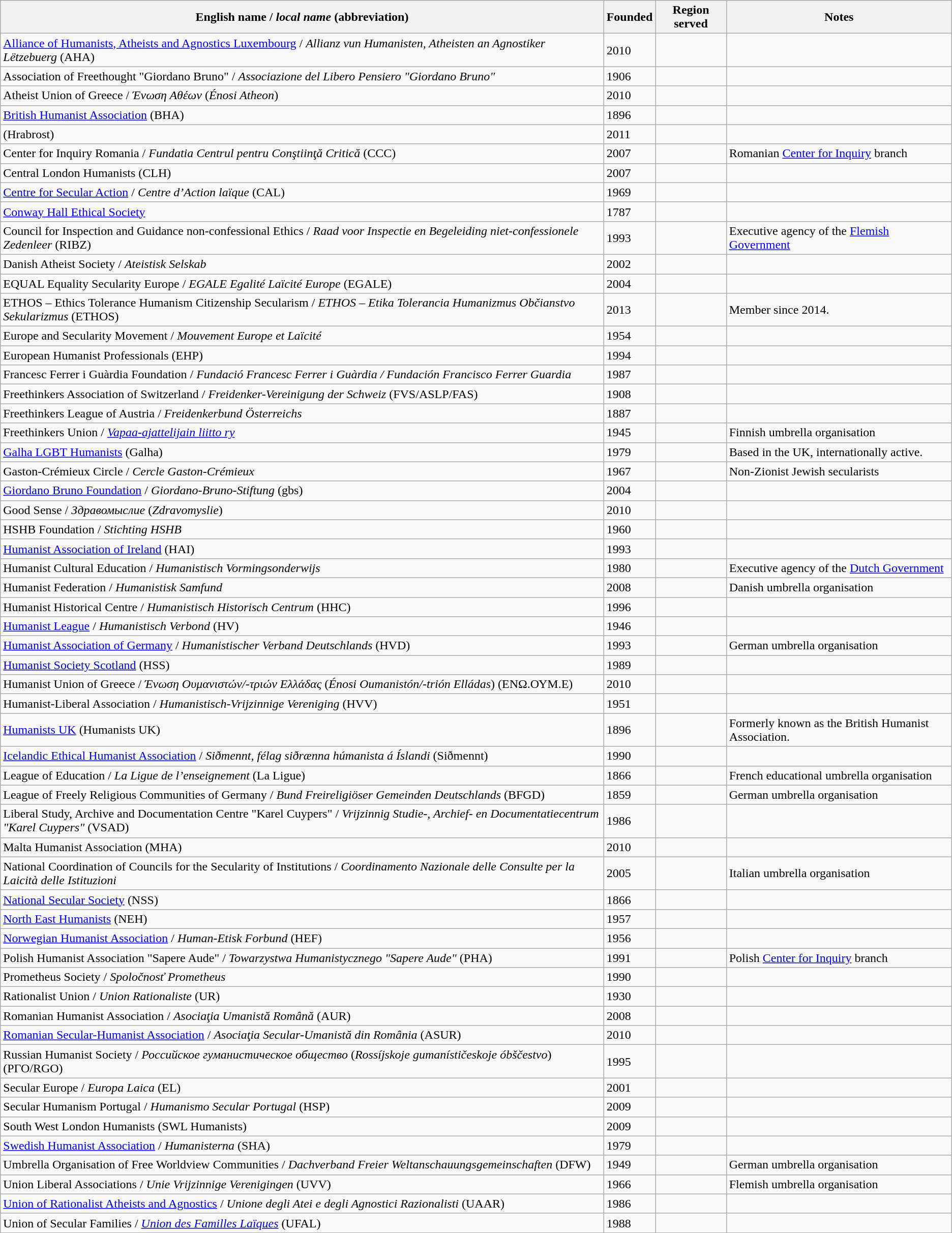<table class="wikitable sortable">
<tr>
<th>English name / <em>local name</em> (abbreviation)</th>
<th>Founded</th>
<th>Region served</th>
<th>Notes</th>
</tr>
<tr>
<td><a href='#'>Alliance of Humanists, Atheists and Agnostics Luxembourg</a> / <em>Allianz vun Humanisten, Atheisten an Agnostiker Lëtzebuerg</em> (AHA)</td>
<td>2010</td>
<td></td>
<td></td>
</tr>
<tr>
<td>Association of Freethought "Giordano Bruno" / <em>Associazione del Libero Pensiero "Giordano Bruno"</em></td>
<td>1906</td>
<td></td>
<td></td>
</tr>
<tr>
<td>Atheist Union of Greece / <em>Ένωση Αθέων</em> (<em>Énosi Atheon</em>)</td>
<td>2010</td>
<td></td>
<td></td>
</tr>
<tr>
<td><a href='#'>British Humanist Association</a> (BHA)</td>
<td>1896</td>
<td></td>
<td></td>
</tr>
<tr>
<td> (Hrabrost)</td>
<td>2011</td>
<td></td>
<td></td>
</tr>
<tr>
<td>Center for Inquiry Romania / <em>Fundatia Centrul pentru Conştiinţă Critică </em> (CCC)</td>
<td>2007</td>
<td></td>
<td>Romanian <a href='#'>Center for Inquiry</a> branch</td>
</tr>
<tr>
<td>Central London Humanists (CLH)</td>
<td>2007</td>
<td></td>
<td></td>
</tr>
<tr>
<td><a href='#'>Centre for Secular Action</a> / <em>Centre d’Action laïque</em> (CAL)</td>
<td>1969</td>
<td></td>
<td></td>
</tr>
<tr>
<td><a href='#'>Conway Hall Ethical Society</a></td>
<td>1787</td>
<td></td>
<td></td>
</tr>
<tr>
<td>Council for Inspection and Guidance non-confessional Ethics / <em>Raad voor Inspectie en Begeleiding niet-confessionele Zedenleer</em> (RIBZ)</td>
<td>1993</td>
<td></td>
<td>Executive agency of the <a href='#'>Flemish Government</a></td>
</tr>
<tr>
<td>Danish Atheist Society / <em>Ateistisk Selskab</em></td>
<td>2002</td>
<td></td>
<td></td>
</tr>
<tr>
<td>EQUAL Equality Secularity Europe / <em>EGALE Egalité Laïcité Europe</em> (EGALE)</td>
<td>2004</td>
<td></td>
<td></td>
</tr>
<tr>
<td>ETHOS – Ethics Tolerance Humanism Citizenship Secularism / <em>ETHOS – Etika Tolerancia Humanizmus Občianstvo Sekularizmus</em> (ETHOS)</td>
<td>2013</td>
<td></td>
<td>Member since 2014.</td>
</tr>
<tr>
<td>Europe and Secularity Movement / <em>Mouvement Europe et Laïcité</em></td>
<td>1954</td>
<td></td>
<td></td>
</tr>
<tr>
<td>European Humanist Professionals (EHP)</td>
<td>1994</td>
<td></td>
<td></td>
</tr>
<tr>
<td>Francesc Ferrer i Guàrdia Foundation / <em>Fundació Francesc Ferrer i Guàrdia / Fundación Francisco Ferrer Guardia</em></td>
<td>1987</td>
<td></td>
<td></td>
</tr>
<tr>
<td>Freethinkers Association of Switzerland / <em>Freidenker-Vereinigung der Schweiz</em> (FVS/ASLP/FAS)</td>
<td>1908</td>
<td></td>
<td></td>
</tr>
<tr>
<td>Freethinkers League of Austria / <em>Freidenkerbund Österreichs</em></td>
<td>1887</td>
<td></td>
<td></td>
</tr>
<tr>
<td>Freethinkers Union / <em><a href='#'>Vapaa-ajattelijain liitto ry</a></em></td>
<td>1945</td>
<td></td>
<td>Finnish umbrella organisation</td>
</tr>
<tr>
<td><a href='#'>Galha LGBT Humanists</a> (Galha)</td>
<td>1979</td>
<td></td>
<td>Based in the UK, internationally active.</td>
</tr>
<tr>
<td>Gaston-Crémieux Circle / <em>Cercle Gaston-Crémieux</em></td>
<td>1967</td>
<td></td>
<td>Non-Zionist Jewish secularists</td>
</tr>
<tr>
<td><a href='#'>Giordano Bruno Foundation</a> / <em>Giordano-Bruno-Stiftung</em> (gbs)</td>
<td>2004</td>
<td></td>
<td></td>
</tr>
<tr>
<td>Good Sense / <em>Здравомыслие</em> (<em>Zdravomyslie</em>)</td>
<td>2010</td>
<td></td>
<td></td>
</tr>
<tr>
<td>HSHB Foundation / <em>Stichting HSHB</em></td>
<td>1960</td>
<td></td>
<td></td>
</tr>
<tr>
<td><a href='#'>Humanist Association of Ireland</a> (HAI)</td>
<td>1993</td>
<td></td>
<td></td>
</tr>
<tr>
<td>Humanist Cultural Education / <em>Humanistisch Vormingsonderwijs</em></td>
<td>1980</td>
<td></td>
<td>Executive agency of the <a href='#'>Dutch Government</a></td>
</tr>
<tr>
<td>Humanist Federation / <em>Humanistisk Samfund</em></td>
<td>2008</td>
<td></td>
<td>Danish umbrella organisation</td>
</tr>
<tr>
<td>Humanist Historical Centre / <em>Humanistisch Historisch Centrum</em> (HHC)</td>
<td>1996</td>
<td></td>
<td></td>
</tr>
<tr>
<td><a href='#'>Humanist League</a> / <em>Humanistisch Verbond</em> (HV)</td>
<td>1946</td>
<td></td>
<td></td>
</tr>
<tr>
<td><a href='#'>Humanist Association of Germany</a> / <em>Humanistischer Verband Deutschlands</em> (HVD)</td>
<td>1993</td>
<td></td>
<td>German umbrella organisation</td>
</tr>
<tr>
<td><a href='#'>Humanist Society Scotland</a> (HSS)</td>
<td>1989</td>
<td></td>
<td></td>
</tr>
<tr>
<td>Humanist Union of Greece / <em>Ένωση Ουμανιστών/-τριών Ελλάδας</em> (<em>Énosi Oumanistón/-trión Elládas</em>) (ΕΝΩ.ΟΥΜ.Ε)</td>
<td>2010</td>
<td></td>
<td></td>
</tr>
<tr>
<td>Humanist-Liberal Association / <em>Humanistisch-Vrijzinnige Vereniging</em> (HVV)</td>
<td>1951</td>
<td></td>
<td></td>
</tr>
<tr>
<td><a href='#'>Humanists UK</a> (Humanists UK)</td>
<td>1896</td>
<td></td>
<td>Formerly known as the British Humanist Association.</td>
</tr>
<tr>
<td><a href='#'>Icelandic Ethical Humanist Association</a> / <em>Siðmennt, félag siðrænna húmanista á Íslandi</em> (Siðmennt)</td>
<td>1990</td>
<td></td>
<td></td>
</tr>
<tr>
<td>League of Education / <em>La Ligue de l’enseignement</em> (La Ligue)</td>
<td>1866</td>
<td></td>
<td>French educational umbrella organisation</td>
</tr>
<tr>
<td>League of Freely Religious Communities of Germany / <em>Bund Freireligiöser Gemeinden Deutschlands</em> (BFGD)</td>
<td>1859</td>
<td></td>
<td>German umbrella organisation</td>
</tr>
<tr>
<td>Liberal Study, Archive and Documentation Centre "Karel Cuypers" / <em>Vrijzinnig Studie-, Archief- en Documentatiecentrum "Karel Cuypers"</em> (VSAD)</td>
<td>1986</td>
<td></td>
<td></td>
</tr>
<tr>
<td>Malta Humanist Association (MHA)</td>
<td>2010</td>
<td></td>
<td></td>
</tr>
<tr>
<td>National Coordination of Councils for the Secularity of Institutions / <em>Coordinamento Nazionale delle Consulte per la Laicità delle Istituzioni</em></td>
<td>2005</td>
<td></td>
<td>Italian umbrella organisation</td>
</tr>
<tr>
<td><a href='#'>National Secular Society</a> (NSS)</td>
<td>1866</td>
<td></td>
<td></td>
</tr>
<tr>
<td><a href='#'>North East Humanists</a> (NEH)</td>
<td>1957</td>
<td></td>
<td></td>
</tr>
<tr>
<td><a href='#'>Norwegian Humanist Association</a> / <em>Human-Etisk Forbund</em> (HEF)</td>
<td>1956</td>
<td></td>
<td></td>
</tr>
<tr>
<td>Polish Humanist Association "Sapere Aude" / <em>Towarzystwa Humanistycznego "Sapere Aude"</em> (PHA)</td>
<td>1991</td>
<td></td>
<td>Polish <a href='#'>Center for Inquiry</a> branch</td>
</tr>
<tr>
<td>Prometheus Society / <em>Spoločnosť Prometheus</em></td>
<td>1990</td>
<td></td>
<td></td>
</tr>
<tr>
<td>Rationalist Union / <em>Union Rationaliste</em> (UR)</td>
<td>1930</td>
<td></td>
<td></td>
</tr>
<tr>
<td>Romanian Humanist Association / <em>Asociaţia Umanistă Română</em> (AUR)</td>
<td>2008</td>
<td></td>
<td></td>
</tr>
<tr>
<td><a href='#'>Romanian Secular-Humanist Association</a> / <em>Asociaţia Secular-Umanistă din România</em> (ASUR)</td>
<td>2010</td>
<td></td>
<td></td>
</tr>
<tr>
<td>Russian Humanist Society / <em>Российское гуманистическое общество</em> (<em>Rossíjskoje gumanístičeskoje óbščestvo</em>) (РГО/RGO)</td>
<td>1995</td>
<td></td>
<td></td>
</tr>
<tr>
<td>Secular Europe / <em>Europa Laica</em> (EL)</td>
<td>2001</td>
<td></td>
<td></td>
</tr>
<tr>
<td>Secular Humanism Portugal / <em>Humanismo Secular Portugal</em> (HSP)</td>
<td>2009</td>
<td></td>
<td></td>
</tr>
<tr>
<td>South West London Humanists (SWL Humanists)</td>
<td>2009</td>
<td></td>
<td></td>
</tr>
<tr>
<td><a href='#'>Swedish Humanist Association</a> / <em>Humanisterna</em> (SHA)</td>
<td>1979</td>
<td></td>
<td></td>
</tr>
<tr>
<td>Umbrella Organisation of Free Worldview Communities / <em>Dachverband Freier Weltanschauungsgemeinschaften</em> (DFW) </td>
<td>1949</td>
<td></td>
<td>German umbrella organisation</td>
</tr>
<tr>
<td>Union Liberal Associations / <em>Unie Vrijzinnige Verenigingen</em> (UVV)</td>
<td>1966</td>
<td></td>
<td>Flemish umbrella organisation</td>
</tr>
<tr>
<td><a href='#'>Union of Rationalist Atheists and Agnostics</a> / <em>Unione degli Atei e degli Agnostici Razionalisti</em> (UAAR)</td>
<td>1986</td>
<td></td>
<td></td>
</tr>
<tr>
<td>Union of Secular Families / <em><a href='#'>Union des Familles Laïques</a></em> (UFAL)</td>
<td>1988</td>
<td></td>
<td></td>
</tr>
<tr>
</tr>
</table>
